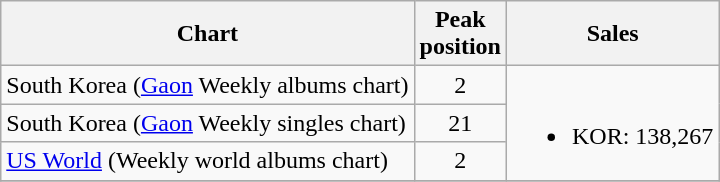<table class="wikitable sortable">
<tr>
<th>Chart</th>
<th>Peak<br>position</th>
<th style="text-align:center;">Sales</th>
</tr>
<tr>
<td>South Korea (<a href='#'>Gaon</a> Weekly albums chart)</td>
<td align="center">2</td>
<td rowspan="3"><br><ul><li>KOR: 138,267</li></ul></td>
</tr>
<tr>
<td>South Korea (<a href='#'>Gaon</a> Weekly singles chart)</td>
<td align="center">21</td>
</tr>
<tr>
<td><a href='#'>US World</a> (Weekly world albums chart)</td>
<td align="center">2</td>
</tr>
<tr>
</tr>
</table>
